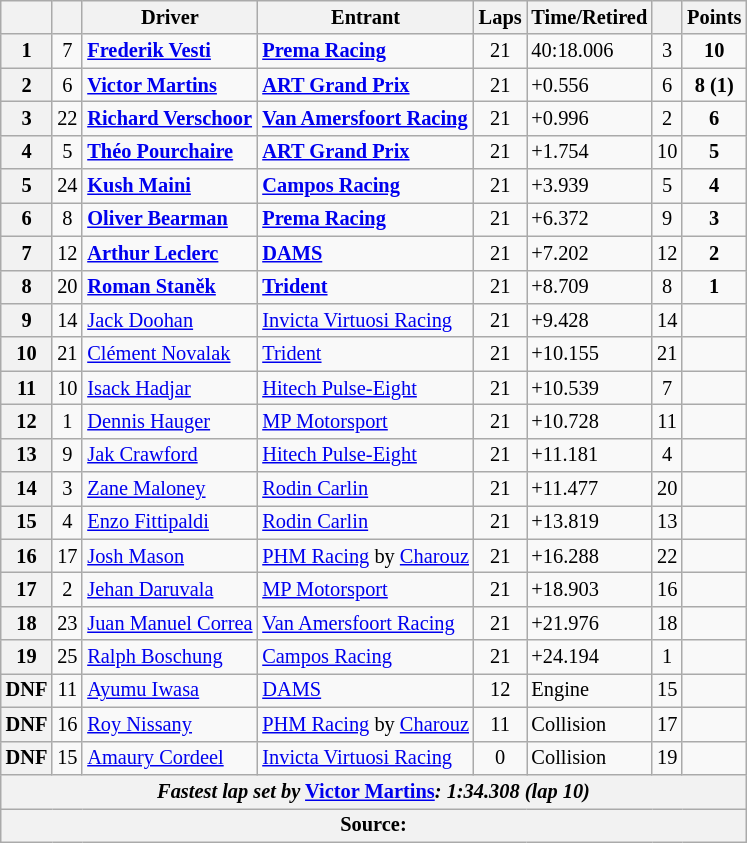<table class="wikitable" style="font-size:85%">
<tr>
<th scope="col"></th>
<th scope="col"></th>
<th scope="col">Driver</th>
<th scope="col">Entrant</th>
<th scope="col">Laps</th>
<th scope="col">Time/Retired</th>
<th scope="col"></th>
<th scope="col">Points</th>
</tr>
<tr>
<th>1</th>
<td align="center">7</td>
<td> <strong><a href='#'>Frederik Vesti</a></strong></td>
<td><strong><a href='#'>Prema Racing</a></strong></td>
<td align="center">21</td>
<td>40:18.006</td>
<td align="center">3</td>
<td align="center"><strong>10</strong></td>
</tr>
<tr>
<th>2</th>
<td align="center">6</td>
<td> <strong><a href='#'>Victor Martins</a></strong></td>
<td><strong><a href='#'>ART Grand Prix</a></strong></td>
<td align="center">21</td>
<td>+0.556</td>
<td align="center">6</td>
<td align="center"><strong>8 (1)</strong></td>
</tr>
<tr>
<th>3</th>
<td align="center">22</td>
<td> <strong><a href='#'>Richard Verschoor</a></strong></td>
<td><strong><a href='#'>Van Amersfoort Racing</a></strong></td>
<td align="center">21</td>
<td>+0.996</td>
<td align="center">2</td>
<td align="center"><strong>6</strong></td>
</tr>
<tr>
<th>4</th>
<td align="center">5</td>
<td> <strong><a href='#'>Théo Pourchaire</a></strong></td>
<td><strong><a href='#'>ART Grand Prix</a></strong></td>
<td align="center">21</td>
<td>+1.754</td>
<td align="center">10</td>
<td align="center"><strong>5</strong></td>
</tr>
<tr>
<th>5</th>
<td align="center">24</td>
<td> <strong><a href='#'>Kush Maini</a></strong></td>
<td><strong><a href='#'>Campos Racing</a></strong></td>
<td align="center">21</td>
<td>+3.939</td>
<td align="center">5</td>
<td align="center"><strong>4</strong></td>
</tr>
<tr>
<th>6</th>
<td align="center">8</td>
<td> <strong><a href='#'>Oliver Bearman</a></strong></td>
<td><strong><a href='#'>Prema Racing</a></strong></td>
<td align="center">21</td>
<td>+6.372</td>
<td align="center">9</td>
<td align="center"><strong>3</strong></td>
</tr>
<tr>
<th>7</th>
<td align="center">12</td>
<td> <strong><a href='#'>Arthur Leclerc</a></strong></td>
<td><strong><a href='#'>DAMS</a></strong></td>
<td align="center">21</td>
<td>+7.202</td>
<td align="center">12</td>
<td align="center"><strong>2</strong></td>
</tr>
<tr>
<th>8</th>
<td align="center">20</td>
<td> <strong><a href='#'>Roman Staněk</a></strong></td>
<td><strong><a href='#'>Trident</a></strong></td>
<td align="center">21</td>
<td>+8.709</td>
<td align="center">8</td>
<td align="center"><strong>1</strong></td>
</tr>
<tr>
<th>9</th>
<td align="center">14</td>
<td> <a href='#'>Jack Doohan</a></td>
<td><a href='#'>Invicta Virtuosi Racing</a></td>
<td align="center">21</td>
<td>+9.428</td>
<td align="center">14</td>
<td align="center"></td>
</tr>
<tr>
<th>10</th>
<td align="center">21</td>
<td> <a href='#'>Clément Novalak</a></td>
<td><a href='#'>Trident</a></td>
<td align="center">21</td>
<td>+10.155</td>
<td align="center">21</td>
<td align="center"></td>
</tr>
<tr>
<th>11</th>
<td align="center">10</td>
<td> <a href='#'>Isack Hadjar</a></td>
<td><a href='#'>Hitech Pulse-Eight</a></td>
<td align="center">21</td>
<td>+10.539</td>
<td align="center">7</td>
<td align="center"></td>
</tr>
<tr>
<th>12</th>
<td align="center">1</td>
<td> <a href='#'>Dennis Hauger</a></td>
<td><a href='#'>MP Motorsport</a></td>
<td align="center">21</td>
<td>+10.728</td>
<td align="center">11</td>
<td align="center"></td>
</tr>
<tr>
<th>13</th>
<td align="center">9</td>
<td> <a href='#'>Jak Crawford</a></td>
<td><a href='#'>Hitech Pulse-Eight</a></td>
<td align="center">21</td>
<td>+11.181</td>
<td align="center">4</td>
<td align="center"></td>
</tr>
<tr>
<th>14</th>
<td align="center">3</td>
<td> <a href='#'>Zane Maloney</a></td>
<td><a href='#'>Rodin Carlin</a></td>
<td align="center">21</td>
<td>+11.477</td>
<td align="center">20</td>
<td align="center"></td>
</tr>
<tr>
<th>15</th>
<td align="center">4</td>
<td> <a href='#'>Enzo Fittipaldi</a></td>
<td><a href='#'>Rodin Carlin</a></td>
<td align="center">21</td>
<td>+13.819</td>
<td align="center">13</td>
<td align="center"></td>
</tr>
<tr>
<th>16</th>
<td align="center">17</td>
<td> <a href='#'>Josh Mason</a></td>
<td><a href='#'>PHM Racing</a> by <a href='#'>Charouz</a></td>
<td align="center">21</td>
<td>+16.288</td>
<td align="center">22</td>
<td align="center"></td>
</tr>
<tr>
<th>17</th>
<td align="center">2</td>
<td> <a href='#'>Jehan Daruvala</a></td>
<td><a href='#'>MP Motorsport</a></td>
<td align="center">21</td>
<td>+18.903</td>
<td align="center">16</td>
<td align="center"></td>
</tr>
<tr>
<th>18</th>
<td align="center">23</td>
<td> <a href='#'>Juan Manuel Correa</a></td>
<td><a href='#'>Van Amersfoort Racing</a></td>
<td align="center">21</td>
<td>+21.976</td>
<td align="center">18</td>
<td align="center"></td>
</tr>
<tr>
<th>19</th>
<td align="center">25</td>
<td> <a href='#'>Ralph Boschung</a></td>
<td><a href='#'>Campos Racing</a></td>
<td align="center">21</td>
<td>+24.194</td>
<td align="center">1</td>
<td align="center"></td>
</tr>
<tr>
<th>DNF</th>
<td align="center">11</td>
<td> <a href='#'>Ayumu Iwasa</a></td>
<td><a href='#'>DAMS</a></td>
<td align="center">12</td>
<td>Engine</td>
<td align="center">15</td>
<td align="center"></td>
</tr>
<tr>
<th>DNF</th>
<td align="center">16</td>
<td> <a href='#'>Roy Nissany</a></td>
<td><a href='#'>PHM Racing</a> by <a href='#'>Charouz</a></td>
<td align="center">11</td>
<td>Collision</td>
<td align="center">17</td>
<td align="center"></td>
</tr>
<tr>
<th>DNF</th>
<td align="center">15</td>
<td> <a href='#'>Amaury Cordeel</a></td>
<td><a href='#'>Invicta Virtuosi Racing</a></td>
<td align="center">0</td>
<td>Collision</td>
<td align="center">19</td>
<td align="center"></td>
</tr>
<tr>
<th colspan="8"><em>Fastest lap set by</em> <strong> <a href='#'>Victor Martins</a><strong><em>: 1:34.308 (lap 10)<em></th>
</tr>
<tr>
<th colspan="8">Source:</th>
</tr>
</table>
